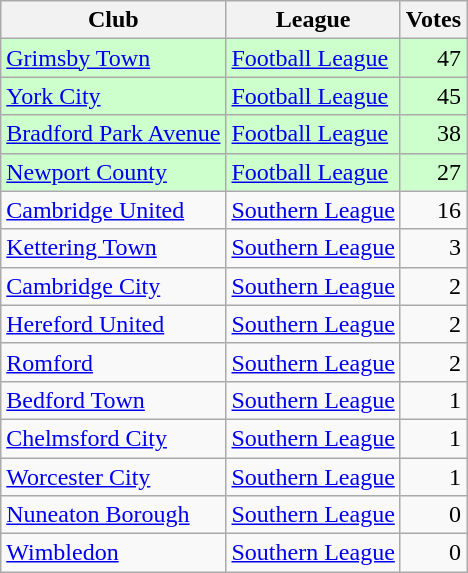<table class=wikitable style=text-align:left>
<tr>
<th>Club</th>
<th>League</th>
<th>Votes</th>
</tr>
<tr bgcolor=ccffcc>
<td><a href='#'>Grimsby Town</a></td>
<td><a href='#'>Football League</a></td>
<td align=right>47</td>
</tr>
<tr bgcolor=ccffcc>
<td><a href='#'>York City</a></td>
<td><a href='#'>Football League</a></td>
<td align=right>45</td>
</tr>
<tr bgcolor=ccffcc>
<td><a href='#'>Bradford Park Avenue</a></td>
<td><a href='#'>Football League</a></td>
<td align=right>38</td>
</tr>
<tr bgcolor=ccffcc>
<td><a href='#'>Newport County</a></td>
<td><a href='#'>Football League</a></td>
<td align=right>27</td>
</tr>
<tr>
<td><a href='#'>Cambridge United</a></td>
<td><a href='#'>Southern League</a></td>
<td align=right>16</td>
</tr>
<tr>
<td><a href='#'>Kettering Town</a></td>
<td><a href='#'>Southern League</a></td>
<td align=right>3</td>
</tr>
<tr>
<td><a href='#'>Cambridge City</a></td>
<td><a href='#'>Southern League</a></td>
<td align=right>2</td>
</tr>
<tr>
<td><a href='#'>Hereford United</a></td>
<td><a href='#'>Southern League</a></td>
<td align=right>2</td>
</tr>
<tr>
<td><a href='#'>Romford</a></td>
<td><a href='#'>Southern League</a></td>
<td align=right>2</td>
</tr>
<tr>
<td><a href='#'>Bedford Town</a></td>
<td><a href='#'>Southern League</a></td>
<td align=right>1</td>
</tr>
<tr>
<td><a href='#'>Chelmsford City</a></td>
<td><a href='#'>Southern League</a></td>
<td align=right>1</td>
</tr>
<tr>
<td><a href='#'>Worcester City</a></td>
<td><a href='#'>Southern League</a></td>
<td align=right>1</td>
</tr>
<tr>
<td><a href='#'>Nuneaton Borough</a></td>
<td><a href='#'>Southern League</a></td>
<td align=right>0</td>
</tr>
<tr>
<td><a href='#'>Wimbledon</a></td>
<td><a href='#'>Southern League</a></td>
<td align=right>0</td>
</tr>
</table>
